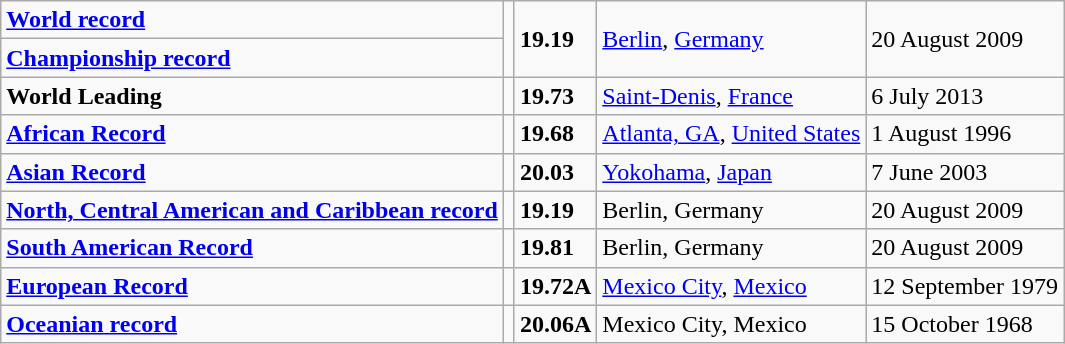<table class="wikitable">
<tr>
<td><strong><a href='#'>World record</a></strong></td>
<td rowspan=2></td>
<td rowspan=2><strong>19.19</strong></td>
<td rowspan=2> <a href='#'>Berlin</a>, <a href='#'>Germany</a></td>
<td rowspan=2>20 August 2009</td>
</tr>
<tr>
<td><strong><a href='#'>Championship record</a></strong></td>
</tr>
<tr>
<td><strong>World Leading</strong></td>
<td></td>
<td><strong>19.73</strong></td>
<td> <a href='#'>Saint-Denis</a>, <a href='#'>France</a></td>
<td>6 July 2013</td>
</tr>
<tr>
<td><strong><a href='#'>African Record</a></strong></td>
<td></td>
<td><strong>19.68</strong></td>
<td> <a href='#'>Atlanta, GA</a>, <a href='#'>United States</a></td>
<td>1 August 1996</td>
</tr>
<tr>
<td><strong><a href='#'>Asian Record</a></strong></td>
<td></td>
<td><strong>20.03</strong></td>
<td> <a href='#'>Yokohama</a>, <a href='#'>Japan</a></td>
<td>7 June 2003</td>
</tr>
<tr>
<td><strong><a href='#'>North, Central American and Caribbean record</a></strong></td>
<td></td>
<td><strong>19.19</strong></td>
<td> Berlin, Germany</td>
<td>20 August 2009</td>
</tr>
<tr>
<td><strong><a href='#'>South American Record</a></strong></td>
<td></td>
<td><strong>19.81</strong></td>
<td> Berlin, Germany</td>
<td>20 August 2009</td>
</tr>
<tr>
<td><strong><a href='#'>European Record</a></strong></td>
<td></td>
<td><strong>19.72A</strong></td>
<td> <a href='#'>Mexico City</a>, <a href='#'>Mexico</a></td>
<td>12 September 1979</td>
</tr>
<tr>
<td><strong><a href='#'>Oceanian record</a></strong></td>
<td></td>
<td><strong>20.06A</strong></td>
<td> Mexico City, Mexico</td>
<td>15 October 1968</td>
</tr>
</table>
